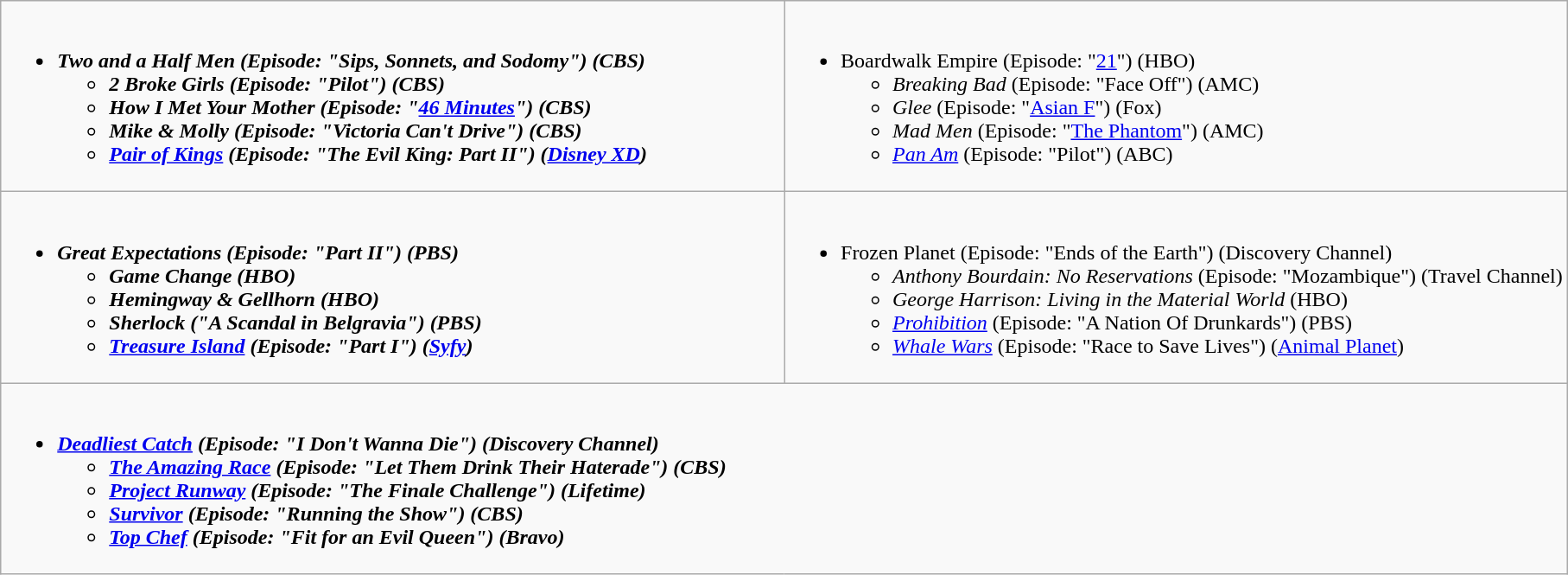<table class="wikitable">
<tr>
<td style="vertical-align:top;" width="50%"><br><ul><li><strong><em>Two and a Half Men<em> (Episode: "Sips, Sonnets, and Sodomy") (CBS)<strong><ul><li></em>2 Broke Girls<em> (Episode: "Pilot") (CBS)</li><li></em>How I Met Your Mother<em> (Episode: "<a href='#'>46 Minutes</a>") (CBS)</li><li></em>Mike & Molly<em> (Episode: "Victoria Can't Drive") (CBS)</li><li></em><a href='#'>Pair of Kings</a><em> (Episode: "The Evil King: Part II") (<a href='#'>Disney XD</a>)</li></ul></li></ul></td>
<td style="vertical-align:top;" width="50%"><br><ul><li></em></strong>Boardwalk Empire</em> (Episode: "<a href='#'>21</a>") (HBO)</strong><ul><li><em>Breaking Bad</em> (Episode: "Face Off") (AMC)</li><li><em>Glee</em> (Episode: "<a href='#'>Asian F</a>") (Fox)</li><li><em>Mad Men</em> (Episode: "<a href='#'>The Phantom</a>") (AMC)</li><li><em><a href='#'>Pan Am</a></em> (Episode: "Pilot") (ABC)</li></ul></li></ul></td>
</tr>
<tr>
<td style="vertical-align:top;" width="50%"><br><ul><li><strong><em>Great Expectations<em> (Episode: "Part II") (PBS)<strong><ul><li></em>Game Change<em> (HBO)</li><li></em>Hemingway & Gellhorn<em> (HBO)</li><li></em>Sherlock<em> ("A Scandal in Belgravia") (PBS)</li><li></em><a href='#'>Treasure Island</a><em> (Episode: "Part I") (<a href='#'>Syfy</a>)</li></ul></li></ul></td>
<td style="vertical-align:top;" width="50%"><br><ul><li></em></strong>Frozen Planet</em> (Episode: "Ends of the Earth") (Discovery Channel)</strong><ul><li><em>Anthony Bourdain: No Reservations</em> (Episode: "Mozambique") (Travel Channel)</li><li><em>George Harrison: Living in the Material World</em> (HBO)</li><li><em><a href='#'>Prohibition</a></em> (Episode: "A Nation Of Drunkards") (PBS)</li><li><em><a href='#'>Whale Wars</a></em> (Episode: "Race to Save Lives") (<a href='#'>Animal Planet</a>)</li></ul></li></ul></td>
</tr>
<tr>
<td style="vertical-align:top;" width="50%" colspan="2"><br><ul><li><strong><em><a href='#'>Deadliest Catch</a><em> (Episode: "I Don't Wanna Die") (Discovery Channel)<strong><ul><li></em><a href='#'>The Amazing Race</a><em> (Episode: "Let Them Drink Their Haterade") (CBS)</li><li></em><a href='#'>Project Runway</a><em> (Episode: "The Finale Challenge") (Lifetime)</li><li></em><a href='#'>Survivor</a><em> (Episode: "Running the Show") (CBS)</li><li></em><a href='#'>Top Chef</a><em> (Episode: "Fit for an Evil Queen") (Bravo)</li></ul></li></ul></td>
</tr>
</table>
